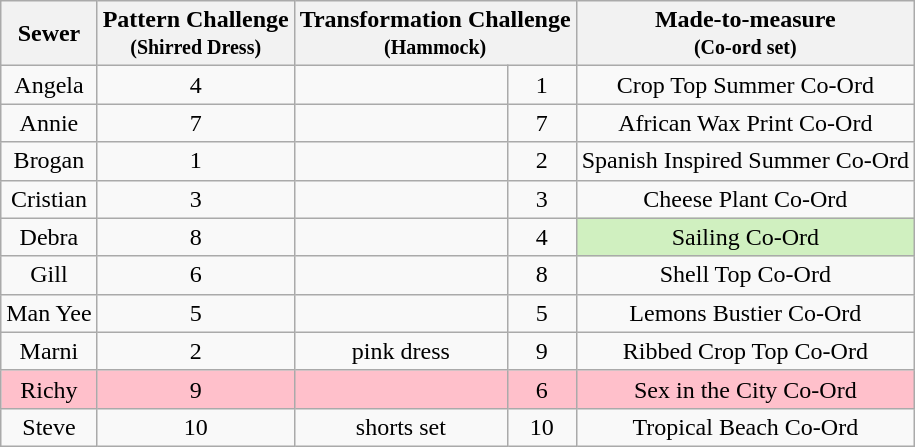<table class="wikitable" style="text-align:center;">
<tr>
<th>Sewer</th>
<th>Pattern Challenge<br><small>(Shirred Dress)</small></th>
<th colspan="2">Transformation Challenge<br><small>(Hammock)</small></th>
<th>Made-to-measure<br><small>(Co-ord set)</small></th>
</tr>
<tr>
<td>Angela</td>
<td>4</td>
<td></td>
<td>1</td>
<td>Crop Top Summer Co-Ord</td>
</tr>
<tr>
<td>Annie</td>
<td>7</td>
<td></td>
<td>7</td>
<td>African Wax Print Co-Ord</td>
</tr>
<tr>
<td>Brogan</td>
<td>1</td>
<td></td>
<td>2</td>
<td>Spanish Inspired Summer Co-Ord</td>
</tr>
<tr>
<td>Cristian</td>
<td>3</td>
<td></td>
<td>3</td>
<td>Cheese Plant Co-Ord</td>
</tr>
<tr>
<td>Debra</td>
<td>8</td>
<td></td>
<td>4</td>
<td style="background:#d0f0c0">Sailing Co-Ord</td>
</tr>
<tr>
<td>Gill</td>
<td>6</td>
<td></td>
<td>8</td>
<td>Shell Top Co-Ord</td>
</tr>
<tr>
<td>Man Yee</td>
<td>5</td>
<td></td>
<td>5</td>
<td>Lemons Bustier Co-Ord</td>
</tr>
<tr>
<td>Marni</td>
<td>2</td>
<td>pink dress</td>
<td>9</td>
<td>Ribbed Crop Top Co-Ord</td>
</tr>
<tr style="background:pink">
<td>Richy</td>
<td>9</td>
<td></td>
<td>6</td>
<td>Sex in the City Co-Ord</td>
</tr>
<tr>
<td>Steve</td>
<td>10</td>
<td>shorts set</td>
<td>10</td>
<td>Tropical Beach Co-Ord</td>
</tr>
</table>
